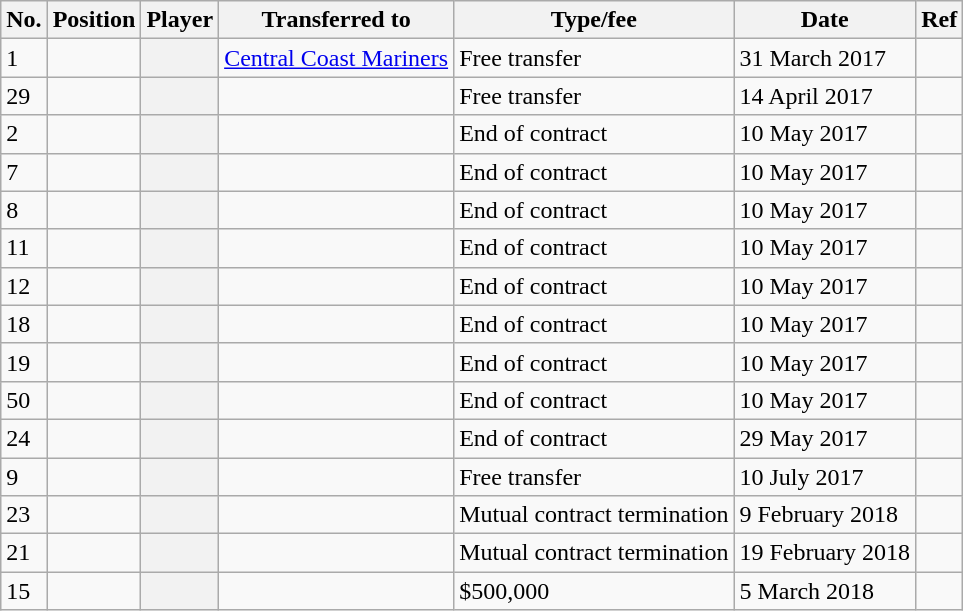<table class="wikitable plainrowheaders sortable" style="text-align:center; text-align:left">
<tr>
<th scope="col">No.</th>
<th scope="col">Position</th>
<th scope="col">Player</th>
<th scope="col">Transferred to</th>
<th scope="col">Type/fee</th>
<th scope="col">Date</th>
<th scope="col" class="unsortable">Ref</th>
</tr>
<tr>
<td>1</td>
<td></td>
<th scope="row"></th>
<td><a href='#'>Central Coast Mariners</a></td>
<td>Free transfer</td>
<td>31 March 2017</td>
<td></td>
</tr>
<tr>
<td>29</td>
<td></td>
<th scope="row"></th>
<td></td>
<td>Free transfer</td>
<td>14 April 2017</td>
<td></td>
</tr>
<tr>
<td>2</td>
<td></td>
<th scope="row"></th>
<td></td>
<td>End of contract</td>
<td>10 May 2017</td>
<td></td>
</tr>
<tr>
<td>7</td>
<td></td>
<th scope="row"></th>
<td></td>
<td>End of contract</td>
<td>10 May 2017</td>
<td></td>
</tr>
<tr>
<td>8</td>
<td></td>
<th scope="row"></th>
<td></td>
<td>End of contract</td>
<td>10 May 2017</td>
<td></td>
</tr>
<tr>
<td>11</td>
<td></td>
<th scope="row"></th>
<td></td>
<td>End of contract</td>
<td>10 May 2017</td>
<td></td>
</tr>
<tr>
<td>12</td>
<td></td>
<th scope="row"></th>
<td></td>
<td>End of contract</td>
<td>10 May 2017</td>
<td></td>
</tr>
<tr>
<td>18</td>
<td></td>
<th scope="row"></th>
<td></td>
<td>End of contract</td>
<td>10 May 2017</td>
<td></td>
</tr>
<tr>
<td>19</td>
<td></td>
<th scope="row"></th>
<td></td>
<td>End of contract</td>
<td>10 May 2017</td>
<td></td>
</tr>
<tr>
<td>50</td>
<td></td>
<th scope="row"></th>
<td></td>
<td>End of contract</td>
<td>10 May 2017</td>
<td></td>
</tr>
<tr>
<td>24</td>
<td></td>
<th scope="row"></th>
<td></td>
<td>End of contract</td>
<td>29 May 2017</td>
<td></td>
</tr>
<tr>
<td>9</td>
<td></td>
<th scope="row"></th>
<td></td>
<td>Free transfer</td>
<td>10 July 2017</td>
<td></td>
</tr>
<tr>
<td>23</td>
<td></td>
<th scope="row"></th>
<td></td>
<td>Mutual contract termination</td>
<td>9 February 2018</td>
<td></td>
</tr>
<tr>
<td>21</td>
<td></td>
<th scope="row"></th>
<td></td>
<td>Mutual contract termination</td>
<td>19 February 2018</td>
<td></td>
</tr>
<tr>
<td>15</td>
<td></td>
<th scope="row"></th>
<td></td>
<td>$500,000</td>
<td>5 March 2018</td>
<td></td>
</tr>
</table>
